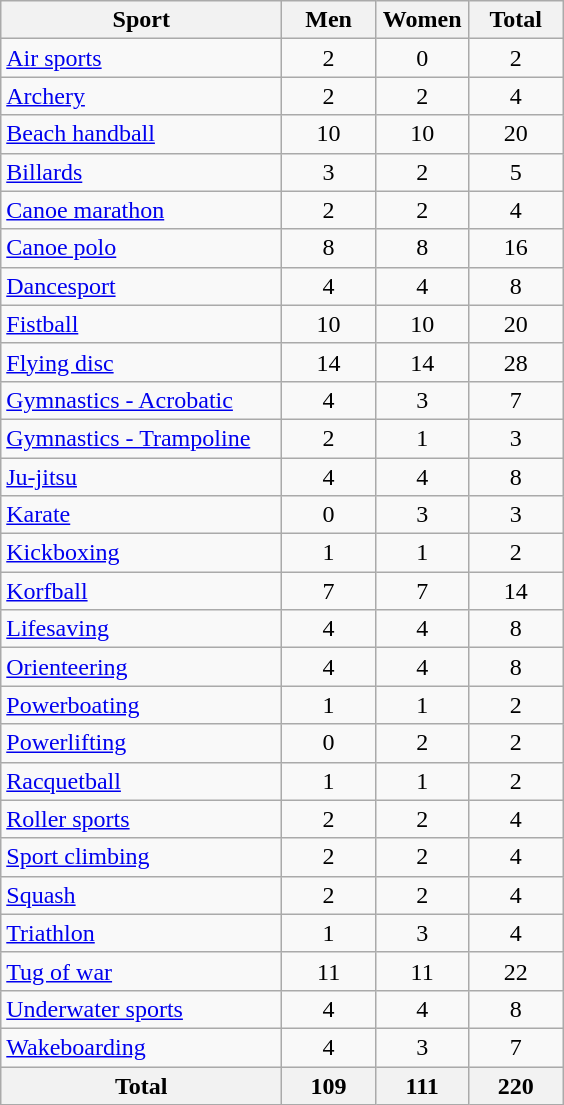<table class="wikitable sortable" style="text-align:center;">
<tr>
<th width=180>Sport</th>
<th width=55>Men</th>
<th width=55>Women</th>
<th width=55>Total</th>
</tr>
<tr>
<td align=left><a href='#'>Air sports</a></td>
<td>2</td>
<td>0</td>
<td>2</td>
</tr>
<tr>
<td align=left><a href='#'>Archery</a></td>
<td>2</td>
<td>2</td>
<td>4</td>
</tr>
<tr>
<td align=left><a href='#'>Beach handball</a></td>
<td>10</td>
<td>10</td>
<td>20</td>
</tr>
<tr>
<td align=left><a href='#'>Billards</a></td>
<td>3</td>
<td>2</td>
<td>5</td>
</tr>
<tr>
<td align=left><a href='#'>Canoe marathon</a></td>
<td>2</td>
<td>2</td>
<td>4</td>
</tr>
<tr>
<td align=left><a href='#'>Canoe polo</a></td>
<td>8</td>
<td>8</td>
<td>16</td>
</tr>
<tr>
<td align=left><a href='#'>Dancesport</a></td>
<td>4</td>
<td>4</td>
<td>8</td>
</tr>
<tr>
<td align=left><a href='#'>Fistball</a></td>
<td>10</td>
<td>10</td>
<td>20</td>
</tr>
<tr>
<td align=left><a href='#'>Flying disc</a></td>
<td>14</td>
<td>14</td>
<td>28</td>
</tr>
<tr>
<td align=left><a href='#'>Gymnastics - Acrobatic</a></td>
<td>4</td>
<td>3</td>
<td>7</td>
</tr>
<tr>
<td align=left><a href='#'>Gymnastics - Trampoline</a></td>
<td>2</td>
<td>1</td>
<td>3</td>
</tr>
<tr>
<td align=left><a href='#'>Ju-jitsu</a></td>
<td>4</td>
<td>4</td>
<td>8</td>
</tr>
<tr>
<td align=left><a href='#'>Karate</a></td>
<td>0</td>
<td>3</td>
<td>3</td>
</tr>
<tr>
<td align=left><a href='#'>Kickboxing</a></td>
<td>1</td>
<td>1</td>
<td>2</td>
</tr>
<tr>
<td align=left><a href='#'>Korfball</a></td>
<td>7</td>
<td>7</td>
<td>14</td>
</tr>
<tr>
<td align=left><a href='#'>Lifesaving</a></td>
<td>4</td>
<td>4</td>
<td>8</td>
</tr>
<tr>
<td align=left><a href='#'>Orienteering</a></td>
<td>4</td>
<td>4</td>
<td>8</td>
</tr>
<tr>
<td align=left><a href='#'>Powerboating</a></td>
<td>1</td>
<td>1</td>
<td>2</td>
</tr>
<tr>
<td align=left><a href='#'>Powerlifting</a></td>
<td>0</td>
<td>2</td>
<td>2</td>
</tr>
<tr>
<td align=left><a href='#'>Racquetball</a></td>
<td>1</td>
<td>1</td>
<td>2</td>
</tr>
<tr>
<td align=left><a href='#'>Roller sports</a></td>
<td>2</td>
<td>2</td>
<td>4</td>
</tr>
<tr>
<td align=left><a href='#'>Sport climbing</a></td>
<td>2</td>
<td>2</td>
<td>4</td>
</tr>
<tr>
<td align=left><a href='#'>Squash</a></td>
<td>2</td>
<td>2</td>
<td>4</td>
</tr>
<tr>
<td align=left><a href='#'>Triathlon</a></td>
<td>1</td>
<td>3</td>
<td>4</td>
</tr>
<tr>
<td align=left><a href='#'>Tug of war</a></td>
<td>11</td>
<td>11</td>
<td>22</td>
</tr>
<tr>
<td align=left><a href='#'>Underwater sports</a></td>
<td>4</td>
<td>4</td>
<td>8</td>
</tr>
<tr>
<td align=left><a href='#'>Wakeboarding</a></td>
<td>4</td>
<td>3</td>
<td>7</td>
</tr>
<tr>
<th>Total</th>
<th>109</th>
<th>111</th>
<th>220</th>
</tr>
</table>
